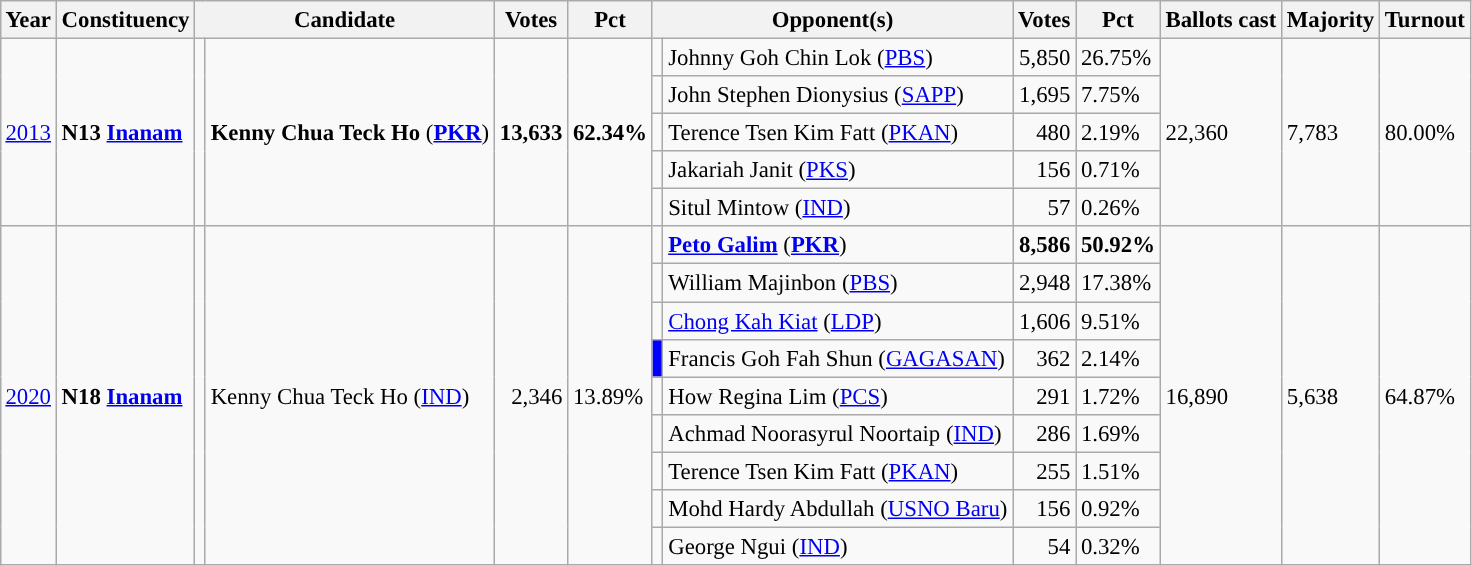<table class="wikitable" style="margin:0.5em ; font-size:95%">
<tr>
<th>Year</th>
<th>Constituency</th>
<th colspan=2>Candidate</th>
<th>Votes</th>
<th>Pct</th>
<th colspan=2>Opponent(s)</th>
<th>Votes</th>
<th>Pct</th>
<th>Ballots cast</th>
<th>Majority</th>
<th>Turnout</th>
</tr>
<tr>
<td rowspan=5><a href='#'>2013</a></td>
<td rowspan=5><strong>N13 <a href='#'>Inanam</a></strong></td>
<td rowspan=5 ></td>
<td rowspan=5><strong>Kenny Chua Teck Ho</strong> (<a href='#'><strong>PKR</strong></a>)</td>
<td rowspan=5 align="right"><strong>13,633</strong></td>
<td rowspan=5><strong>62.34%</strong></td>
<td></td>
<td>Johnny Goh Chin Lok (<a href='#'>PBS</a>)</td>
<td align="right">5,850</td>
<td>26.75%</td>
<td rowspan=5>22,360</td>
<td rowspan=5>7,783</td>
<td rowspan=5>80.00%</td>
</tr>
<tr>
<td></td>
<td>John Stephen Dionysius (<a href='#'>SAPP</a>)</td>
<td align="right">1,695</td>
<td>7.75%</td>
</tr>
<tr>
<td></td>
<td>Terence Tsen Kim Fatt (<a href='#'>PKAN</a>)</td>
<td align="right">480</td>
<td>2.19%</td>
</tr>
<tr>
<td></td>
<td>Jakariah Janit (<a href='#'>PKS</a>)</td>
<td align="right">156</td>
<td>0.71%</td>
</tr>
<tr>
<td></td>
<td>Situl Mintow (<a href='#'>IND</a>)</td>
<td align="right">57</td>
<td>0.26%</td>
</tr>
<tr>
<td rowspan=9><a href='#'>2020</a></td>
<td rowspan=9><strong>N18 <a href='#'>Inanam</a></strong></td>
<td rowspan=9 ></td>
<td rowspan=9>Kenny Chua Teck Ho (<a href='#'>IND</a>)</td>
<td rowspan=9 align="right">2,346</td>
<td rowspan=9>13.89%</td>
<td></td>
<td><strong><a href='#'>Peto Galim</a></strong> (<a href='#'><strong>PKR</strong></a>)</td>
<td align="right"><strong>8,586</strong></td>
<td><strong>50.92%</strong></td>
<td rowspan=9>16,890</td>
<td rowspan=9>5,638</td>
<td rowspan=9>64.87%</td>
</tr>
<tr>
<td></td>
<td>William Majinbon (<a href='#'>PBS</a>)</td>
<td align="right">2,948</td>
<td>17.38%</td>
</tr>
<tr>
<td bgcolor=></td>
<td><a href='#'>Chong Kah Kiat</a> (<a href='#'>LDP</a>)</td>
<td align="right">1,606</td>
<td>9.51%</td>
</tr>
<tr>
<td bgcolor=blue></td>
<td>Francis Goh Fah Shun (<a href='#'>GAGASAN</a>)</td>
<td align="right">362</td>
<td>2.14%</td>
</tr>
<tr>
<td></td>
<td>How Regina Lim (<a href='#'>PCS</a>)</td>
<td align="right">291</td>
<td>1.72%</td>
</tr>
<tr>
<td></td>
<td>Achmad Noorasyrul Noortaip (<a href='#'>IND</a>)</td>
<td align="right">286</td>
<td>1.69%</td>
</tr>
<tr>
<td></td>
<td>Terence Tsen Kim Fatt (<a href='#'>PKAN</a>)</td>
<td align="right">255</td>
<td>1.51%</td>
</tr>
<tr>
<td bgcolor=></td>
<td>Mohd Hardy Abdullah (<a href='#'>USNO Baru</a>)</td>
<td align="right">156</td>
<td>0.92%</td>
</tr>
<tr>
<td></td>
<td>George Ngui (<a href='#'>IND</a>)</td>
<td align="right">54</td>
<td>0.32%</td>
</tr>
</table>
